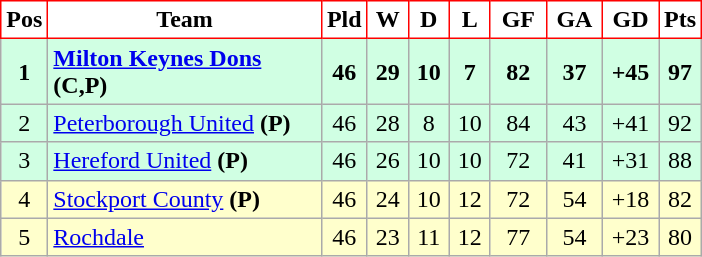<table class="wikitable" style="text-align: center;">
<tr>
<th width=20 style="background:#FFFFFF; color:black; border:1px solid red;">Pos</th>
<th width=175 style="background:#FFFFFF; color:black; border:1px solid red;">Team</th>
<th width=20 style="background:#FFFFFF; color:black; border:1px solid red;">Pld</th>
<th width=20 style="background:#FFFFFF; color:black; border:1px solid red;">W</th>
<th width=20 style="background:#FFFFFF; color:black; border:1px solid red;">D</th>
<th width=20 style="background:#FFFFFF; color:black; border:1px solid red;">L</th>
<th width=30 style="background:#FFFFFF; color:black; border:1px solid red;">GF</th>
<th width=30 style="background:#FFFFFF; color:black; border:1px solid red;">GA</th>
<th width=30 style="background:#FFFFFF; color:black; border:1px solid red;">GD</th>
<th width=20 style="background:#FFFFFF; color:black; border:1px solid red;">Pts</th>
</tr>
<tr bgcolor="#d0ffe3">
<td><strong>1</strong></td>
<td align=left><strong><a href='#'>Milton Keynes Dons</a></strong> <strong>(C,P)</strong></td>
<td><strong>46</strong></td>
<td><strong>29</strong></td>
<td><strong>10</strong></td>
<td><strong>7</strong></td>
<td><strong>82</strong></td>
<td><strong>37</strong></td>
<td><strong>+45</strong></td>
<td><strong>97</strong></td>
</tr>
<tr bgcolor="#d0ffe3">
<td>2</td>
<td align=left><a href='#'>Peterborough United</a> <strong>(P)</strong></td>
<td>46</td>
<td>28</td>
<td>8</td>
<td>10</td>
<td>84</td>
<td>43</td>
<td>+41</td>
<td>92</td>
</tr>
<tr bgcolor="#d0ffe3">
<td>3</td>
<td align=left><a href='#'>Hereford United</a> <strong>(P)</strong></td>
<td>46</td>
<td>26</td>
<td>10</td>
<td>10</td>
<td>72</td>
<td>41</td>
<td>+31</td>
<td>88</td>
</tr>
<tr bgcolor="#ffffcc">
<td>4</td>
<td align=left><a href='#'>Stockport County</a> <strong>(P)</strong></td>
<td>46</td>
<td>24</td>
<td>10</td>
<td>12</td>
<td>72</td>
<td>54</td>
<td>+18</td>
<td>82</td>
</tr>
<tr bgcolor="#ffffcc">
<td>5</td>
<td align=left><a href='#'>Rochdale</a></td>
<td>46</td>
<td>23</td>
<td>11</td>
<td>12</td>
<td>77</td>
<td>54</td>
<td>+23</td>
<td>80</td>
</tr>
</table>
